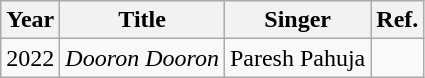<table class="wikitable sortable">
<tr>
<th>Year</th>
<th>Title</th>
<th>Singer</th>
<th class="unsortable">Ref.</th>
</tr>
<tr>
<td>2022</td>
<td><em>Dooron Dooron</em></td>
<td>Paresh Pahuja</td>
<td></td>
</tr>
</table>
